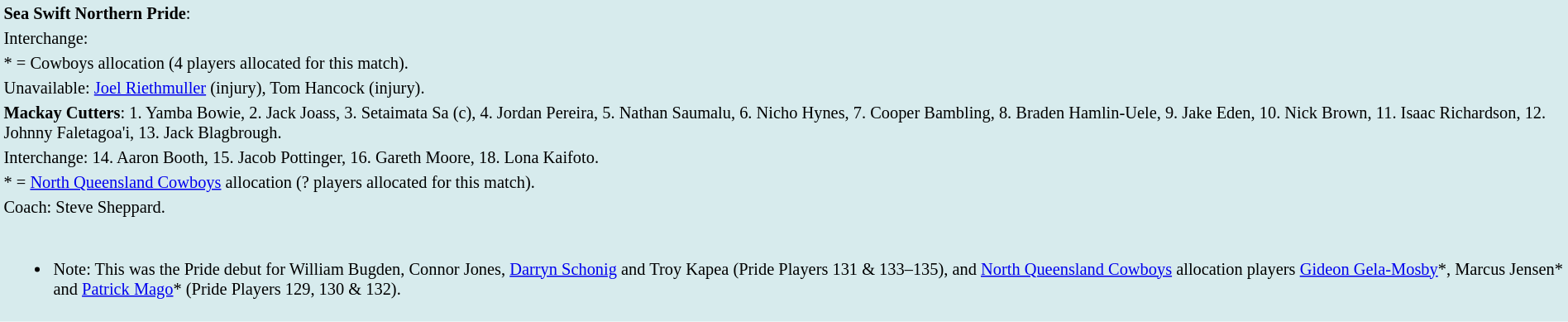<table style="background:#d7ebed; font-size:85%; width:100%;">
<tr>
<td><strong>Sea Swift Northern Pride</strong>:             </td>
</tr>
<tr>
<td>Interchange:    </td>
</tr>
<tr>
<td>* = Cowboys allocation (4 players allocated for this match).</td>
</tr>
<tr>
<td>Unavailable: <a href='#'>Joel Riethmuller</a> (injury), Tom Hancock (injury).</td>
</tr>
<tr>
<td><strong>Mackay Cutters</strong>: 1. Yamba Bowie, 2. Jack Joass, 3. Setaimata Sa (c), 4. Jordan Pereira, 5. Nathan Saumalu, 6. Nicho Hynes, 7. Cooper Bambling, 8. Braden Hamlin-Uele, 9. Jake Eden, 10. Nick Brown, 11. Isaac Richardson, 12. Johnny Faletagoa'i, 13. Jack Blagbrough.</td>
</tr>
<tr>
<td>Interchange: 14. Aaron Booth, 15. Jacob Pottinger, 16. Gareth Moore, 18. Lona Kaifoto.</td>
</tr>
<tr>
<td>* = <a href='#'>North Queensland Cowboys</a> allocation (? players allocated for this match).</td>
</tr>
<tr>
<td>Coach: Steve Sheppard.</td>
</tr>
<tr>
<td><br><ul><li>Note: This was the Pride debut for William Bugden, Connor Jones, <a href='#'>Darryn Schonig</a> and Troy Kapea (Pride Players 131 & 133–135), and <a href='#'>North Queensland Cowboys</a> allocation players <a href='#'>Gideon Gela-Mosby</a>*, Marcus Jensen* and <a href='#'>Patrick Mago</a>* (Pride Players 129, 130 & 132).</li></ul></td>
</tr>
<tr>
</tr>
</table>
